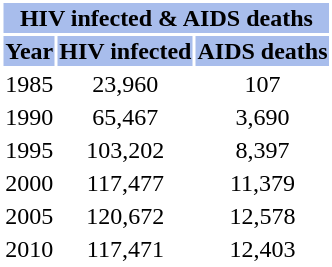<table class="toccolours" style="clear:right; float:right; background:#ffffff; margin: 0 0 0.5em 1em; width:220">
<tr>
<th style="background:#A8BDEC" align="center" colspan=3>HIV infected & AIDS deaths</th>
</tr>
<tr>
<td style="text-align:center;background:#A8BDEC"><strong>Year</strong></td>
<td style="text-align:center;background:#A8BDEC"><strong>HIV infected</strong></td>
<td style="text-align:center;background:#A8BDEC"><strong>AIDS deaths</strong></td>
</tr>
<tr>
<td>1985</td>
<td style="text-align:center;">23,960</td>
<td style="text-align:center;">107</td>
</tr>
<tr>
<td>1990</td>
<td style="text-align:center;">65,467</td>
<td style="text-align:center;">3,690</td>
</tr>
<tr>
<td>1995</td>
<td style="text-align:center;">103,202</td>
<td style="text-align:center;">8,397</td>
</tr>
<tr>
<td>2000</td>
<td style="text-align:center;">117,477</td>
<td style="text-align:center;">11,379</td>
</tr>
<tr>
<td>2005</td>
<td style="text-align:center;">120,672</td>
<td style="text-align:center;">12,578</td>
</tr>
<tr>
<td>2010</td>
<td style="text-align:center;">117,471</td>
<td style="text-align:center;">12,403</td>
</tr>
</table>
